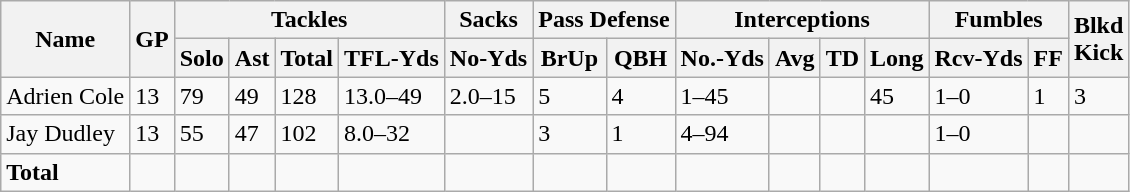<table class="wikitable" style="white-space:nowrap;">
<tr>
<th rowspan="2">Name</th>
<th rowspan="2">GP</th>
<th colspan="4">Tackles</th>
<th>Sacks</th>
<th colspan="2">Pass Defense</th>
<th colspan="4">Interceptions</th>
<th colspan="2">Fumbles</th>
<th rowspan="2">Blkd<br>Kick</th>
</tr>
<tr>
<th>Solo</th>
<th>Ast</th>
<th>Total</th>
<th>TFL-Yds</th>
<th>No-Yds</th>
<th>BrUp</th>
<th>QBH</th>
<th>No.-Yds</th>
<th>Avg</th>
<th>TD</th>
<th>Long</th>
<th>Rcv-Yds</th>
<th>FF</th>
</tr>
<tr>
<td>Adrien Cole</td>
<td>13</td>
<td>79</td>
<td>49</td>
<td>128</td>
<td>13.0–49</td>
<td>2.0–15</td>
<td>5</td>
<td>4</td>
<td>1–45</td>
<td></td>
<td></td>
<td>45</td>
<td>1–0</td>
<td>1</td>
<td>3</td>
</tr>
<tr>
<td>Jay Dudley</td>
<td>13</td>
<td>55</td>
<td>47</td>
<td>102</td>
<td>8.0–32</td>
<td></td>
<td>3</td>
<td>1</td>
<td>4–94</td>
<td></td>
<td></td>
<td></td>
<td>1–0</td>
<td></td>
<td></td>
</tr>
<tr>
<td><strong>Total</strong></td>
<td></td>
<td></td>
<td></td>
<td></td>
<td></td>
<td></td>
<td></td>
<td></td>
<td></td>
<td></td>
<td></td>
<td></td>
<td></td>
<td></td>
<td></td>
</tr>
</table>
